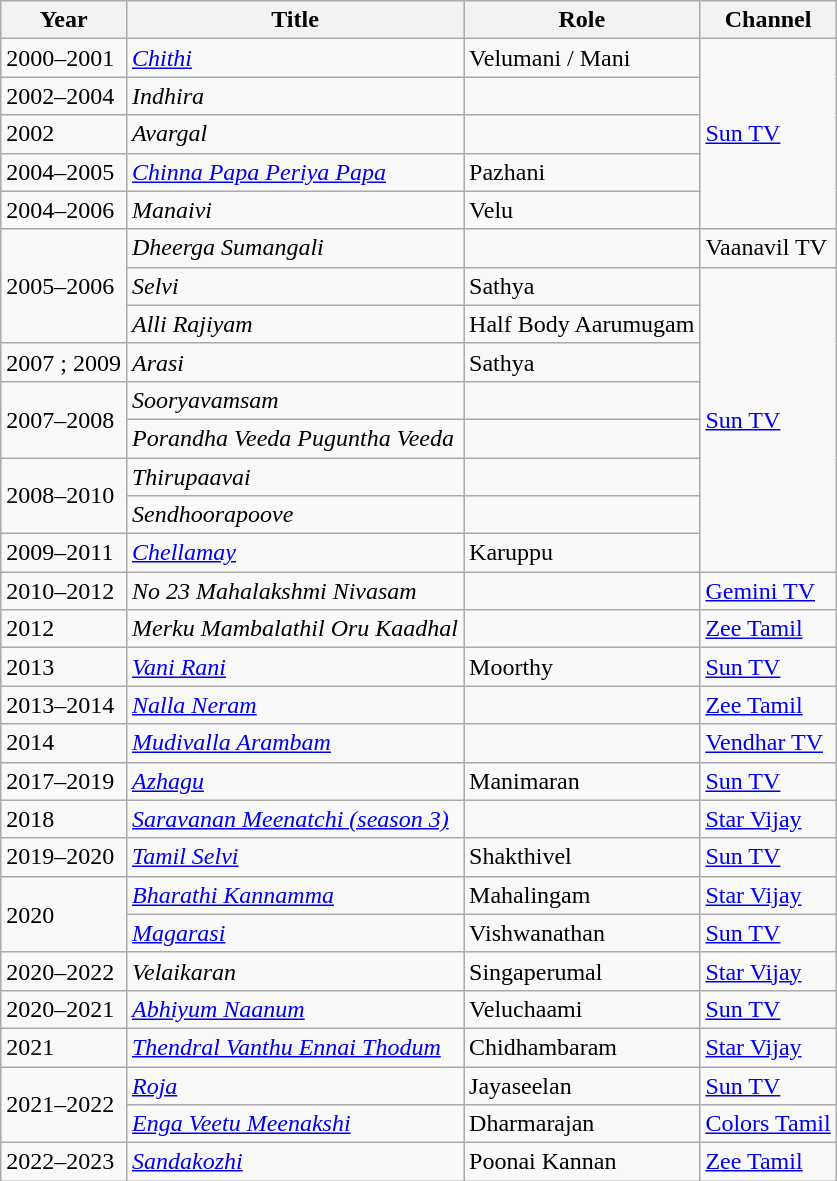<table class="wikitable sortable">
<tr>
<th>Year</th>
<th>Title</th>
<th>Role</th>
<th>Channel</th>
</tr>
<tr>
<td>2000–2001</td>
<td><em><a href='#'>Chithi</a></em></td>
<td>Velumani / Mani</td>
<td rowspan="5"><a href='#'>Sun TV</a></td>
</tr>
<tr>
<td>2002–2004</td>
<td><em>Indhira</em></td>
<td></td>
</tr>
<tr>
<td>2002</td>
<td><em>Avargal</em></td>
<td></td>
</tr>
<tr>
<td>2004–2005</td>
<td><em><a href='#'>Chinna Papa Periya Papa</a></em></td>
<td>Pazhani</td>
</tr>
<tr>
<td>2004–2006</td>
<td><em>Manaivi</em></td>
<td>Velu</td>
</tr>
<tr>
<td rowspan=3>2005–2006</td>
<td><em>Dheerga Sumangali</em></td>
<td></td>
<td>Vaanavil TV</td>
</tr>
<tr>
<td><em>Selvi</em></td>
<td>Sathya</td>
<td rowspan="8"><a href='#'>Sun TV</a></td>
</tr>
<tr>
<td><em>Alli Rajiyam</em></td>
<td>Half Body Aarumugam</td>
</tr>
<tr>
<td>2007 ; 2009</td>
<td><em>Arasi</em></td>
<td>Sathya</td>
</tr>
<tr>
<td rowspan=2>2007–2008</td>
<td><em>Sooryavamsam</em></td>
<td></td>
</tr>
<tr>
<td><em>Porandha Veeda Puguntha Veeda</em></td>
<td></td>
</tr>
<tr>
<td rowspan=2>2008–2010</td>
<td><em>Thirupaavai</em></td>
<td></td>
</tr>
<tr>
<td><em>Sendhoorapoove</em></td>
<td></td>
</tr>
<tr>
<td>2009–2011</td>
<td><em><a href='#'>Chellamay</a></em></td>
<td>Karuppu</td>
</tr>
<tr>
<td>2010–2012</td>
<td><em>No 23 Mahalakshmi Nivasam</em></td>
<td></td>
<td><a href='#'>Gemini TV</a></td>
</tr>
<tr>
<td>2012</td>
<td><em>Merku Mambalathil Oru Kaadhal</em></td>
<td></td>
<td><a href='#'>Zee Tamil</a></td>
</tr>
<tr>
<td>2013</td>
<td><em><a href='#'>Vani Rani</a></em></td>
<td>Moorthy</td>
<td><a href='#'>Sun TV</a></td>
</tr>
<tr>
<td>2013–2014</td>
<td><em><a href='#'>Nalla Neram</a></em></td>
<td></td>
<td><a href='#'>Zee Tamil</a></td>
</tr>
<tr>
<td>2014</td>
<td><em><a href='#'>Mudivalla Arambam</a></em></td>
<td></td>
<td><a href='#'>Vendhar TV</a></td>
</tr>
<tr>
<td>2017–2019</td>
<td><em><a href='#'>Azhagu</a></em></td>
<td>Manimaran</td>
<td><a href='#'>Sun TV</a></td>
</tr>
<tr>
<td>2018</td>
<td><em><a href='#'>Saravanan Meenatchi (season 3)</a></em></td>
<td></td>
<td><a href='#'>Star Vijay</a></td>
</tr>
<tr>
<td>2019–2020</td>
<td><em><a href='#'>Tamil Selvi</a></em></td>
<td>Shakthivel</td>
<td><a href='#'>Sun TV</a></td>
</tr>
<tr>
<td rowspan=2>2020</td>
<td><em><a href='#'>Bharathi Kannamma</a></em></td>
<td>Mahalingam</td>
<td><a href='#'>Star Vijay</a></td>
</tr>
<tr>
<td><em><a href='#'>Magarasi</a></em></td>
<td>Vishwanathan</td>
<td><a href='#'>Sun TV</a></td>
</tr>
<tr>
<td>2020–2022</td>
<td><em>Velaikaran</em></td>
<td>Singaperumal</td>
<td><a href='#'>Star Vijay</a></td>
</tr>
<tr>
<td>2020–2021</td>
<td><em><a href='#'>Abhiyum Naanum</a></em></td>
<td>Veluchaami</td>
<td><a href='#'>Sun TV</a></td>
</tr>
<tr>
<td>2021</td>
<td><em><a href='#'>Thendral Vanthu Ennai Thodum</a></em></td>
<td>Chidhambaram</td>
<td><a href='#'>Star Vijay</a></td>
</tr>
<tr>
<td rowspan=2>2021–2022</td>
<td><em><a href='#'>Roja</a></em></td>
<td>Jayaseelan</td>
<td><a href='#'>Sun TV</a></td>
</tr>
<tr>
<td><em><a href='#'>Enga Veetu Meenakshi</a></em></td>
<td>Dharmarajan</td>
<td><a href='#'>Colors Tamil</a></td>
</tr>
<tr>
<td>2022–2023</td>
<td><em><a href='#'>Sandakozhi</a></em></td>
<td>Poonai Kannan</td>
<td><a href='#'>Zee Tamil</a></td>
</tr>
</table>
